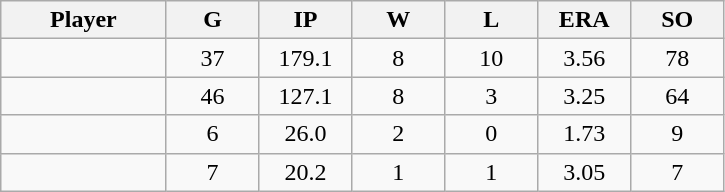<table class="wikitable sortable">
<tr>
<th bgcolor="#DDDDFF" width="16%">Player</th>
<th bgcolor="#DDDDFF" width="9%">G</th>
<th bgcolor="#DDDDFF" width="9%">IP</th>
<th bgcolor="#DDDDFF" width="9%">W</th>
<th bgcolor="#DDDDFF" width="9%">L</th>
<th bgcolor="#DDDDFF" width="9%">ERA</th>
<th bgcolor="#DDDDFF" width="9%">SO</th>
</tr>
<tr align="center">
<td></td>
<td>37</td>
<td>179.1</td>
<td>8</td>
<td>10</td>
<td>3.56</td>
<td>78</td>
</tr>
<tr align="center">
<td></td>
<td>46</td>
<td>127.1</td>
<td>8</td>
<td>3</td>
<td>3.25</td>
<td>64</td>
</tr>
<tr align="center">
<td></td>
<td>6</td>
<td>26.0</td>
<td>2</td>
<td>0</td>
<td>1.73</td>
<td>9</td>
</tr>
<tr align="center">
<td></td>
<td>7</td>
<td>20.2</td>
<td>1</td>
<td>1</td>
<td>3.05</td>
<td>7</td>
</tr>
</table>
